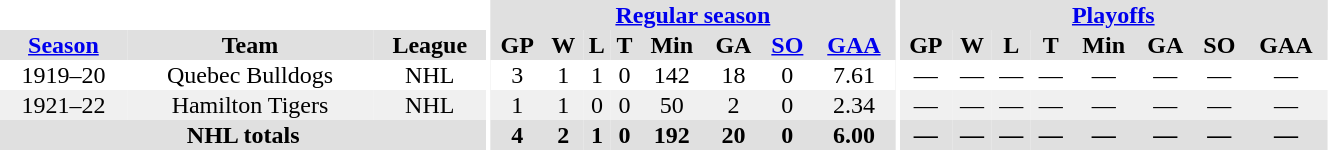<table border="0" cellpadding="1" cellspacing="0" style="width:70%; text-align:center;">
<tr bgcolor="#e0e0e0">
<th colspan="3" bgcolor="#ffffff"></th>
<th rowspan="99" bgcolor="#ffffff"></th>
<th colspan="8" bgcolor="#e0e0e0"><a href='#'>Regular season</a></th>
<th rowspan="99" bgcolor="#ffffff"></th>
<th colspan="8" bgcolor="#e0e0e0"><a href='#'>Playoffs</a></th>
</tr>
<tr bgcolor="#e0e0e0">
<th><a href='#'>Season</a></th>
<th>Team</th>
<th>League</th>
<th>GP</th>
<th>W</th>
<th>L</th>
<th>T</th>
<th>Min</th>
<th>GA</th>
<th><a href='#'>SO</a></th>
<th><a href='#'>GAA</a></th>
<th>GP</th>
<th>W</th>
<th>L</th>
<th>T</th>
<th>Min</th>
<th>GA</th>
<th>SO</th>
<th>GAA</th>
</tr>
<tr>
<td>1919–20</td>
<td>Quebec Bulldogs</td>
<td>NHL</td>
<td>3</td>
<td>1</td>
<td>1</td>
<td>0</td>
<td>142</td>
<td>18</td>
<td>0</td>
<td>7.61</td>
<td>—</td>
<td>—</td>
<td>—</td>
<td>—</td>
<td>—</td>
<td>—</td>
<td>—</td>
<td>—</td>
</tr>
<tr bgcolor="#f0f0f0">
<td>1921–22</td>
<td>Hamilton Tigers</td>
<td>NHL</td>
<td>1</td>
<td>1</td>
<td>0</td>
<td>0</td>
<td>50</td>
<td>2</td>
<td>0</td>
<td>2.34</td>
<td>—</td>
<td>—</td>
<td>—</td>
<td>—</td>
<td>—</td>
<td>—</td>
<td>—</td>
<td>—</td>
</tr>
<tr bgcolor="#e0e0e0">
<th colspan="3">NHL totals</th>
<th>4</th>
<th>2</th>
<th>1</th>
<th>0</th>
<th>192</th>
<th>20</th>
<th>0</th>
<th>6.00</th>
<th>—</th>
<th>—</th>
<th>—</th>
<th>—</th>
<th>—</th>
<th>—</th>
<th>—</th>
<th>—</th>
</tr>
</table>
